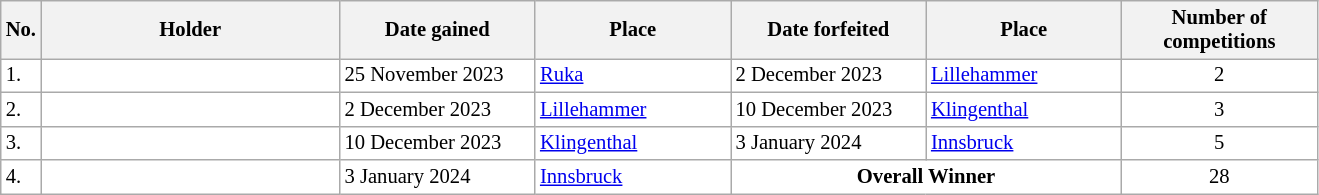<table class="wikitable plainrowheaders" style="background:#fff; font-size:86%; line-height:16px; border:grey solid 1px; border-collapse:collapse;">
<tr>
<th style="width:1em;">No.</th>
<th style="width:14em;">Holder</th>
<th style="width:9em;">Date gained</th>
<th style="width:9em;">Place</th>
<th style="width:9em;">Date forfeited</th>
<th style="width:9em;">Place</th>
<th style="width:9em;">Number of competitions</th>
</tr>
<tr>
<td>1.</td>
<td></td>
<td>25 November 2023</td>
<td> <a href='#'>Ruka</a></td>
<td>2 December 2023</td>
<td> <a href='#'>Lillehammer</a></td>
<td align=center>2</td>
</tr>
<tr>
<td>2.</td>
<td></td>
<td>2 December 2023</td>
<td> <a href='#'>Lillehammer</a></td>
<td>10 December 2023</td>
<td> <a href='#'>Klingenthal</a></td>
<td align=center>3</td>
</tr>
<tr>
<td>3.</td>
<td></td>
<td>10 December 2023</td>
<td> <a href='#'>Klingenthal</a></td>
<td>3 January 2024</td>
<td> <a href='#'>Innsbruck</a></td>
<td align=center>5</td>
</tr>
<tr>
<td>4.</td>
<td><strong></strong></td>
<td>3 January 2024</td>
<td> <a href='#'>Innsbruck</a></td>
<td align=center colspan=2><strong>Overall Winner</strong></td>
<td align=center>28</td>
</tr>
</table>
